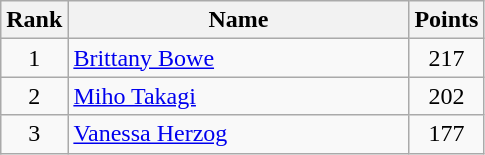<table class="wikitable" border="1" style="text-align:center">
<tr>
<th width=30>Rank</th>
<th width=220>Name</th>
<th width=25>Points</th>
</tr>
<tr>
<td>1</td>
<td align="left"> <a href='#'>Brittany Bowe</a></td>
<td>217</td>
</tr>
<tr>
<td>2</td>
<td align="left"> <a href='#'>Miho Takagi</a></td>
<td>202</td>
</tr>
<tr>
<td>3</td>
<td align="left"> <a href='#'>Vanessa Herzog</a></td>
<td>177</td>
</tr>
</table>
